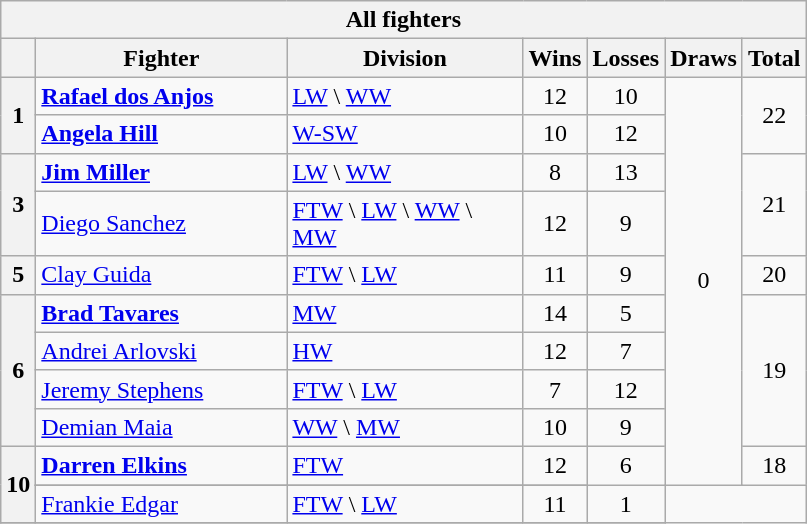<table class=wikitable style="text-align:center;">
<tr>
<th colspan=7>All fighters</th>
</tr>
<tr>
<th></th>
<th width=160>Fighter</th>
<th width=150>Division</th>
<th>Wins</th>
<th>Losses</th>
<th>Draws</th>
<th>Total</th>
</tr>
<tr>
<th rowspan=2>1</th>
<td align=left> <strong><a href='#'>Rafael dos Anjos</a></strong></td>
<td align=left><a href='#'>LW</a> \ <a href='#'>WW</a></td>
<td>12</td>
<td>10</td>
<td rowspan=10>0</td>
<td rowspan=2>22</td>
</tr>
<tr>
<td align=left> <strong><a href='#'>Angela Hill</a></strong></td>
<td align=left><a href='#'>W-SW</a></td>
<td>10</td>
<td>12</td>
</tr>
<tr>
<th rowspan=2>3</th>
<td align=left> <strong><a href='#'>Jim Miller</a></strong></td>
<td align=left><a href='#'>LW</a> \ <a href='#'>WW</a></td>
<td>8</td>
<td>13</td>
<td rowspan=2>21</td>
</tr>
<tr>
<td align=left> <a href='#'>Diego Sanchez</a></td>
<td align=left><a href='#'>FTW</a> \ <a href='#'>LW</a> \ <a href='#'>WW</a> \ <a href='#'>MW</a></td>
<td>12</td>
<td>9</td>
</tr>
<tr>
<th>5</th>
<td align=left> <a href='#'>Clay Guida</a></td>
<td align=left><a href='#'>FTW</a> \ <a href='#'>LW</a></td>
<td>11</td>
<td>9</td>
<td>20</td>
</tr>
<tr>
<th rowspan=4>6</th>
<td align=left> <strong><a href='#'>Brad Tavares</a></strong></td>
<td align=left><a href='#'>MW</a></td>
<td>14</td>
<td>5</td>
<td rowspan=4>19</td>
</tr>
<tr>
<td align=left> <a href='#'>Andrei Arlovski</a></td>
<td align=left><a href='#'>HW</a></td>
<td>12</td>
<td>7</td>
</tr>
<tr>
<td align=left> <a href='#'>Jeremy Stephens</a></td>
<td align=left><a href='#'>FTW</a> \ <a href='#'>LW</a></td>
<td>7</td>
<td>12</td>
</tr>
<tr>
<td align=left> <a href='#'>Demian Maia</a></td>
<td align=left><a href='#'>WW</a> \ <a href='#'>MW</a></td>
<td>10</td>
<td>9</td>
</tr>
<tr>
<th rowspan=3>10</th>
<td align=left> <strong><a href='#'>Darren Elkins</a></strong></td>
<td align=left><a href='#'>FTW</a></td>
<td>12</td>
<td rowspan=2>6</td>
<td rowspan=2>18</td>
</tr>
<tr>
</tr>
<tr>
<td align=left> <a href='#'>Frankie Edgar</a></td>
<td align=left><a href='#'>FTW</a> \ <a href='#'>LW</a></td>
<td>11</td>
<td>1</td>
</tr>
<tr>
</tr>
</table>
